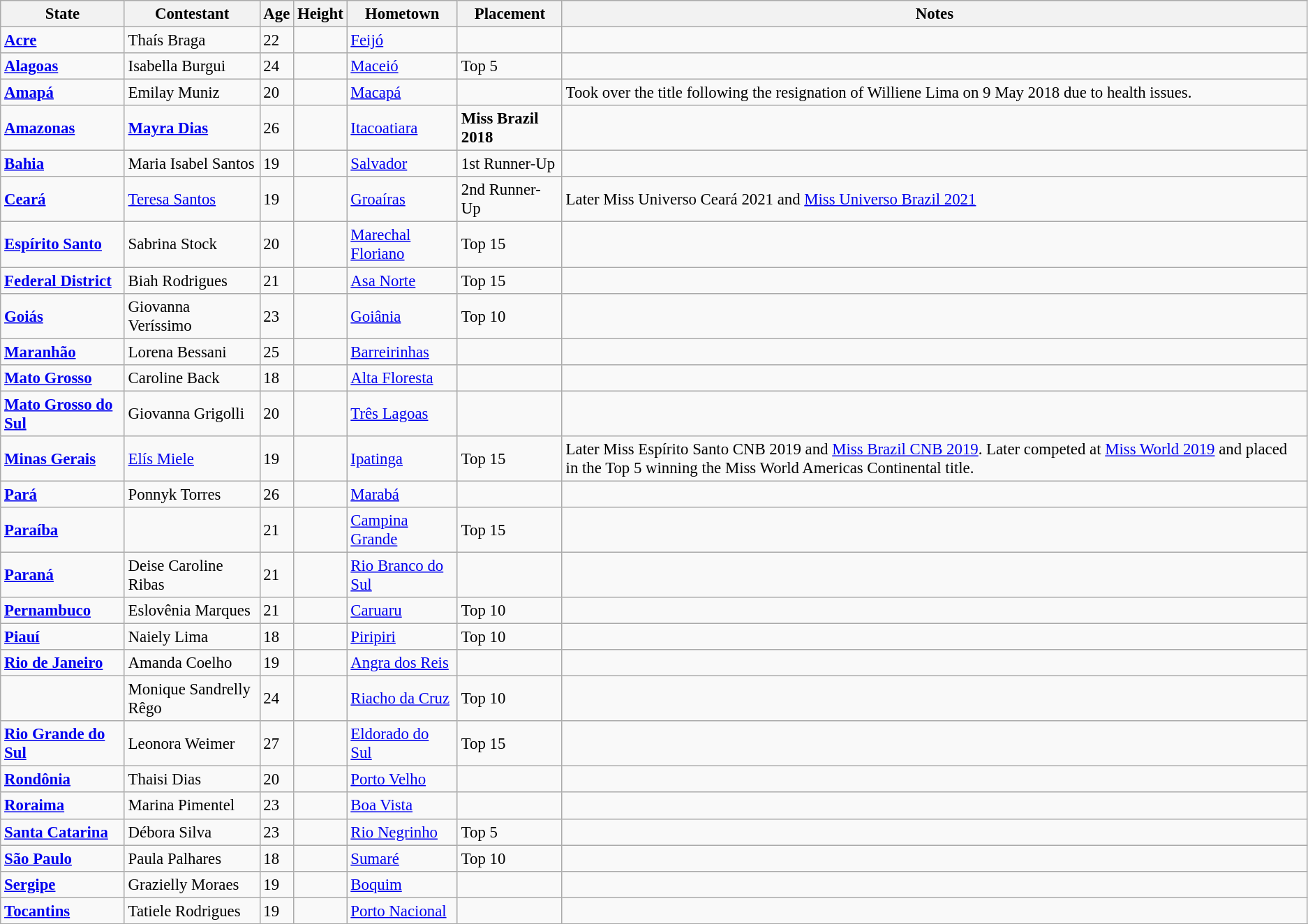<table class="wikitable sortable" style="font-size: 95%;">
<tr>
<th>State</th>
<th>Contestant</th>
<th>Age</th>
<th>Height</th>
<th>Hometown</th>
<th>Placement</th>
<th>Notes</th>
</tr>
<tr>
<td><strong> <a href='#'>Acre</a></strong></td>
<td>Thaís Braga</td>
<td>22</td>
<td></td>
<td><a href='#'>Feijó</a></td>
<td></td>
<td></td>
</tr>
<tr>
<td><strong> <a href='#'>Alagoas</a></strong></td>
<td>Isabella Burgui</td>
<td>24</td>
<td></td>
<td><a href='#'>Maceió</a></td>
<td>Top 5</td>
<td></td>
</tr>
<tr>
<td><strong> <a href='#'>Amapá</a></strong></td>
<td>Emilay Muniz</td>
<td>20</td>
<td></td>
<td><a href='#'>Macapá</a></td>
<td></td>
<td>Took over the title following the resignation of Williene Lima on 9 May 2018 due to health issues.</td>
</tr>
<tr>
<td><strong> <a href='#'>Amazonas</a></strong></td>
<td><strong><a href='#'>Mayra Dias</a></strong></td>
<td>26</td>
<td></td>
<td><a href='#'>Itacoatiara</a></td>
<td><strong>Miss Brazil 2018</strong></td>
<td></td>
</tr>
<tr>
<td><strong> <a href='#'>Bahia</a></strong></td>
<td>Maria Isabel Santos</td>
<td>19</td>
<td></td>
<td><a href='#'>Salvador</a></td>
<td>1st Runner-Up</td>
<td></td>
</tr>
<tr>
<td><strong> <a href='#'>Ceará</a></strong></td>
<td><a href='#'>Teresa Santos</a></td>
<td>19</td>
<td></td>
<td><a href='#'>Groaíras</a></td>
<td>2nd Runner-Up</td>
<td>Later Miss Universo Ceará 2021 and <a href='#'>Miss Universo Brazil 2021</a></td>
</tr>
<tr>
<td><strong> <a href='#'>Espírito Santo</a></strong></td>
<td>Sabrina Stock</td>
<td>20</td>
<td></td>
<td><a href='#'>Marechal Floriano</a></td>
<td>Top 15</td>
<td></td>
</tr>
<tr>
<td><strong> <a href='#'>Federal District</a></strong></td>
<td>Biah Rodrigues</td>
<td>21</td>
<td></td>
<td><a href='#'>Asa Norte</a></td>
<td>Top 15</td>
<td></td>
</tr>
<tr>
<td><strong> <a href='#'>Goiás</a></strong></td>
<td>Giovanna Veríssimo</td>
<td>23</td>
<td></td>
<td><a href='#'>Goiânia</a></td>
<td>Top 10</td>
<td></td>
</tr>
<tr>
<td><strong> <a href='#'>Maranhão</a></strong></td>
<td>Lorena Bessani</td>
<td>25</td>
<td></td>
<td><a href='#'>Barreirinhas</a></td>
<td></td>
<td></td>
</tr>
<tr>
<td><strong> <a href='#'>Mato Grosso</a></strong></td>
<td>Caroline Back</td>
<td>18</td>
<td></td>
<td><a href='#'>Alta Floresta</a></td>
<td></td>
<td></td>
</tr>
<tr>
<td><strong> <a href='#'>Mato Grosso do Sul</a></strong></td>
<td>Giovanna Grigolli</td>
<td>20</td>
<td></td>
<td><a href='#'>Três Lagoas</a></td>
<td></td>
<td></td>
</tr>
<tr>
<td><strong> <a href='#'>Minas Gerais</a></strong></td>
<td><a href='#'>Elís Miele</a></td>
<td>19</td>
<td></td>
<td><a href='#'>Ipatinga</a></td>
<td>Top 15</td>
<td>Later Miss Espírito Santo CNB 2019 and <a href='#'>Miss Brazil CNB 2019</a>. Later competed at <a href='#'>Miss World 2019</a> and placed in the Top 5 winning the Miss World Americas Continental title.</td>
</tr>
<tr>
<td><strong> <a href='#'>Pará</a></strong></td>
<td>Ponnyk Torres</td>
<td>26</td>
<td></td>
<td><a href='#'>Marabá</a></td>
<td></td>
<td></td>
</tr>
<tr>
<td><strong> <a href='#'>Paraíba</a></strong></td>
<td></td>
<td>21</td>
<td></td>
<td><a href='#'>Campina Grande</a></td>
<td>Top 15</td>
<td></td>
</tr>
<tr>
<td><strong> <a href='#'>Paraná</a></strong></td>
<td>Deise Caroline Ribas</td>
<td>21</td>
<td></td>
<td><a href='#'>Rio Branco do Sul</a></td>
<td></td>
<td></td>
</tr>
<tr>
<td><strong> <a href='#'>Pernambuco</a></strong></td>
<td>Eslovênia Marques</td>
<td>21</td>
<td></td>
<td><a href='#'>Caruaru</a></td>
<td>Top 10</td>
<td></td>
</tr>
<tr>
<td><strong> <a href='#'>Piauí</a></strong></td>
<td>Naiely Lima</td>
<td>18</td>
<td></td>
<td><a href='#'>Piripiri</a></td>
<td>Top 10</td>
<td></td>
</tr>
<tr>
<td><strong> <a href='#'>Rio de Janeiro</a></strong></td>
<td>Amanda Coelho</td>
<td>19</td>
<td></td>
<td><a href='#'>Angra dos Reis</a></td>
<td></td>
<td></td>
</tr>
<tr>
<td></td>
<td>Monique Sandrelly Rêgo</td>
<td>24</td>
<td></td>
<td><a href='#'>Riacho da Cruz</a></td>
<td>Top 10</td>
<td></td>
</tr>
<tr>
<td><strong> <a href='#'>Rio Grande do Sul</a></strong></td>
<td>Leonora Weimer</td>
<td>27</td>
<td></td>
<td><a href='#'>Eldorado do Sul</a></td>
<td>Top 15</td>
<td></td>
</tr>
<tr>
<td><strong> <a href='#'>Rondônia</a></strong></td>
<td>Thaisi Dias</td>
<td>20</td>
<td></td>
<td><a href='#'>Porto Velho</a></td>
<td></td>
<td></td>
</tr>
<tr>
<td><strong> <a href='#'>Roraima</a></strong></td>
<td>Marina Pimentel</td>
<td>23</td>
<td></td>
<td><a href='#'>Boa Vista</a></td>
<td></td>
<td></td>
</tr>
<tr>
<td><strong> <a href='#'>Santa Catarina</a></strong></td>
<td>Débora Silva</td>
<td>23</td>
<td></td>
<td><a href='#'>Rio Negrinho</a></td>
<td>Top 5</td>
<td></td>
</tr>
<tr>
<td><strong> <a href='#'>São Paulo</a></strong></td>
<td>Paula Palhares</td>
<td>18</td>
<td></td>
<td><a href='#'>Sumaré</a></td>
<td>Top 10</td>
<td></td>
</tr>
<tr>
<td><strong> <a href='#'>Sergipe</a></strong></td>
<td>Grazielly Moraes</td>
<td>19</td>
<td></td>
<td><a href='#'>Boquim</a></td>
<td></td>
<td></td>
</tr>
<tr>
<td><strong> <a href='#'>Tocantins</a></strong></td>
<td>Tatiele Rodrigues</td>
<td>19</td>
<td></td>
<td><a href='#'>Porto Nacional</a></td>
<td></td>
<td></td>
</tr>
<tr>
</tr>
</table>
